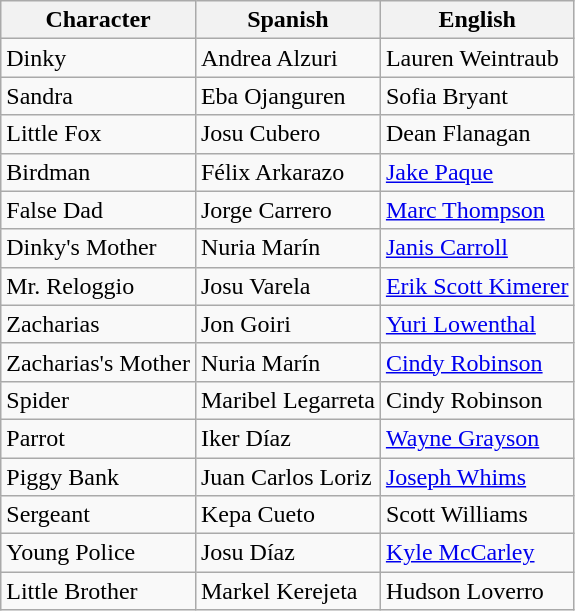<table class="wikitable">
<tr>
<th>Character</th>
<th>Spanish</th>
<th>English</th>
</tr>
<tr>
<td>Dinky</td>
<td>Andrea Alzuri</td>
<td>Lauren Weintraub</td>
</tr>
<tr>
<td>Sandra</td>
<td>Eba Ojanguren</td>
<td>Sofia Bryant</td>
</tr>
<tr>
<td>Little Fox</td>
<td>Josu Cubero</td>
<td>Dean Flanagan</td>
</tr>
<tr>
<td>Birdman</td>
<td>Félix Arkarazo</td>
<td><a href='#'>Jake Paque</a></td>
</tr>
<tr>
<td>False Dad</td>
<td>Jorge Carrero</td>
<td><a href='#'>Marc Thompson</a></td>
</tr>
<tr>
<td>Dinky's Mother</td>
<td>Nuria Marín</td>
<td><a href='#'>Janis Carroll</a></td>
</tr>
<tr>
<td>Mr. Reloggio</td>
<td>Josu Varela</td>
<td><a href='#'>Erik Scott Kimerer</a></td>
</tr>
<tr>
<td>Zacharias</td>
<td>Jon Goiri</td>
<td><a href='#'>Yuri Lowenthal</a></td>
</tr>
<tr>
<td>Zacharias's Mother</td>
<td>Nuria Marín</td>
<td><a href='#'>Cindy Robinson</a></td>
</tr>
<tr>
<td>Spider</td>
<td>Maribel Legarreta</td>
<td>Cindy Robinson</td>
</tr>
<tr>
<td>Parrot</td>
<td>Iker Díaz</td>
<td><a href='#'>Wayne Grayson</a></td>
</tr>
<tr>
<td>Piggy Bank</td>
<td>Juan Carlos Loriz</td>
<td><a href='#'>Joseph Whims</a></td>
</tr>
<tr>
<td>Sergeant</td>
<td>Kepa Cueto</td>
<td>Scott Williams</td>
</tr>
<tr>
<td>Young Police</td>
<td>Josu Díaz</td>
<td><a href='#'>Kyle McCarley</a></td>
</tr>
<tr>
<td>Little Brother</td>
<td>Markel Kerejeta</td>
<td>Hudson Loverro</td>
</tr>
</table>
